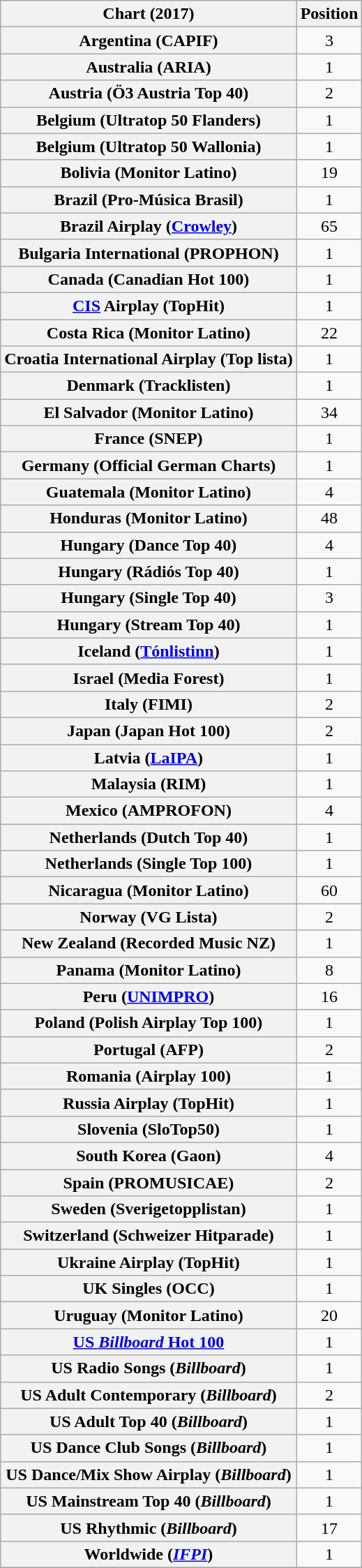<table class="wikitable plainrowheaders sortable" style="text-align:center">
<tr>
<th scope="col">Chart (2017)</th>
<th scope="col">Position</th>
</tr>
<tr>
<th scope="row">Argentina (CAPIF)</th>
<td>3</td>
</tr>
<tr>
<th scope="row">Australia (ARIA)</th>
<td>1</td>
</tr>
<tr>
<th scope="row">Austria (Ö3 Austria Top 40)</th>
<td>2</td>
</tr>
<tr>
<th scope="row">Belgium (Ultratop 50 Flanders)</th>
<td>1</td>
</tr>
<tr>
<th scope="row">Belgium (Ultratop 50 Wallonia)</th>
<td>1</td>
</tr>
<tr>
<th scope="row">Bolivia (Monitor Latino)</th>
<td>19</td>
</tr>
<tr>
<th scope="row">Brazil (Pro-Música Brasil)</th>
<td>1</td>
</tr>
<tr>
<th scope="row">Brazil Airplay (<a href='#'>Crowley</a>)</th>
<td>65</td>
</tr>
<tr>
<th scope="row">Bulgaria International (PROPHON)</th>
<td>1</td>
</tr>
<tr>
<th scope="row">Canada (Canadian Hot 100)</th>
<td>1</td>
</tr>
<tr>
<th scope="row"><a href='#'>CIS</a> Airplay (TopHit)</th>
<td>1</td>
</tr>
<tr>
<th scope="row">Costa Rica (Monitor Latino)</th>
<td>22</td>
</tr>
<tr>
<th scope="row">Croatia International Airplay (Top lista)</th>
<td>1</td>
</tr>
<tr>
<th scope="row">Denmark (Tracklisten)</th>
<td>1</td>
</tr>
<tr>
<th scope="row">El Salvador (Monitor Latino)</th>
<td>34</td>
</tr>
<tr>
<th scope="row">France (SNEP)</th>
<td>1</td>
</tr>
<tr>
<th scope="row">Germany (Official German Charts)</th>
<td>1</td>
</tr>
<tr>
<th scope="row">Guatemala (Monitor Latino)</th>
<td>4</td>
</tr>
<tr>
<th scope="row">Honduras (Monitor Latino)</th>
<td>48</td>
</tr>
<tr>
<th scope="row">Hungary (Dance Top 40)</th>
<td>4</td>
</tr>
<tr>
<th scope="row">Hungary (Rádiós Top 40)</th>
<td>1</td>
</tr>
<tr>
<th scope="row">Hungary (Single Top 40)</th>
<td>3</td>
</tr>
<tr>
<th scope="row">Hungary (Stream Top 40)</th>
<td>1</td>
</tr>
<tr>
<th scope="row">Iceland (<a href='#'>Tónlistinn</a>)</th>
<td>1</td>
</tr>
<tr>
<th scope="row">Israel (Media Forest)</th>
<td>1</td>
</tr>
<tr>
<th scope="row">Italy (FIMI)</th>
<td>2</td>
</tr>
<tr>
<th scope="row">Japan (Japan Hot 100)</th>
<td>2</td>
</tr>
<tr>
<th scope="row">Latvia (<a href='#'>LaIPA</a>)</th>
<td>1</td>
</tr>
<tr>
<th scope="row">Malaysia (RIM)</th>
<td>1</td>
</tr>
<tr>
<th scope="row">Mexico (AMPROFON)</th>
<td>4</td>
</tr>
<tr>
<th scope="row">Netherlands (Dutch Top 40)</th>
<td>1</td>
</tr>
<tr>
<th scope="row">Netherlands (Single Top 100)</th>
<td>1</td>
</tr>
<tr>
<th scope="row">Nicaragua (Monitor Latino)</th>
<td>60</td>
</tr>
<tr>
<th scope="row">Norway (VG Lista)</th>
<td>2</td>
</tr>
<tr>
<th scope="row">New Zealand (Recorded Music NZ)</th>
<td>1</td>
</tr>
<tr>
<th scope="row">Panama (Monitor Latino)</th>
<td>8</td>
</tr>
<tr>
<th scope="row">Peru (<a href='#'>UNIMPRO</a>)</th>
<td>16</td>
</tr>
<tr>
<th scope="row">Poland (Polish Airplay Top 100)</th>
<td>1</td>
</tr>
<tr>
<th scope="row">Portugal (AFP)</th>
<td>2</td>
</tr>
<tr>
<th scope="row">Romania (Airplay 100)</th>
<td>1</td>
</tr>
<tr>
<th scope="row">Russia Airplay (TopHit)</th>
<td>1</td>
</tr>
<tr>
<th scope="row">Slovenia (SloTop50)</th>
<td>1</td>
</tr>
<tr>
<th scope="row">South Korea (Gaon)</th>
<td>4</td>
</tr>
<tr>
<th scope="row">Spain (PROMUSICAE)</th>
<td>2</td>
</tr>
<tr>
<th scope="row">Sweden (Sverigetopplistan)</th>
<td>1</td>
</tr>
<tr>
<th scope="row">Switzerland (Schweizer Hitparade)</th>
<td>1</td>
</tr>
<tr>
<th scope="row">Ukraine Airplay (TopHit)</th>
<td>1</td>
</tr>
<tr>
<th scope="row">UK Singles (OCC)</th>
<td>1</td>
</tr>
<tr>
<th scope="row">Uruguay (Monitor Latino)</th>
<td>20</td>
</tr>
<tr>
<th scope="row"><a href='#'>US <em>Billboard</em> Hot 100</a></th>
<td>1</td>
</tr>
<tr>
<th scope="row">US Radio Songs (<em>Billboard</em>)</th>
<td>1</td>
</tr>
<tr>
<th scope="row">US Adult Contemporary (<em>Billboard</em>)</th>
<td>2</td>
</tr>
<tr>
<th scope="row">US Adult Top 40 (<em>Billboard</em>)</th>
<td>1</td>
</tr>
<tr>
<th scope="row">US Dance Club Songs (<em>Billboard</em>)</th>
<td>1</td>
</tr>
<tr>
<th scope="row">US Dance/Mix Show Airplay (<em>Billboard</em>)</th>
<td>1</td>
</tr>
<tr>
<th scope="row">US Mainstream Top 40 (<em>Billboard</em>)</th>
<td>1</td>
</tr>
<tr>
<th scope="row">US Rhythmic (<em>Billboard</em>)</th>
<td>17</td>
</tr>
<tr>
<th scope="row">Worldwide (<em><a href='#'>IFPI</a></em>)</th>
<td>1</td>
</tr>
<tr>
</tr>
</table>
